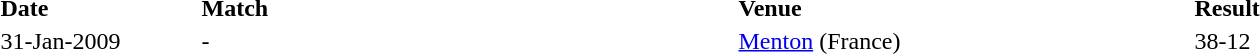<table>
<tr ---->
<td width="130"><strong>Date</strong></td>
<td width="275"><strong>Match</strong></td>
<td width="75"></td>
<td width="300"><strong>Venue</strong></td>
<td width="75"><strong>Result</strong></td>
</tr>
<tr ---->
<td>31-Jan-2009</td>
<td><strong></strong> - </td>
<td><br></td>
<td><a href='#'>Menton</a> (France)</td>
<td>38-12</td>
</tr>
</table>
